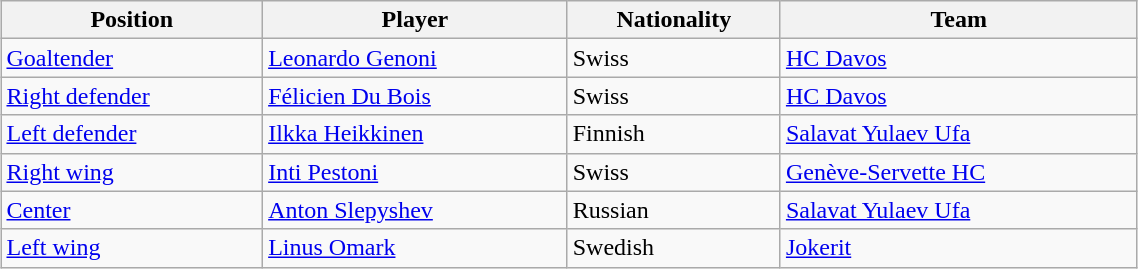<table class="wikitable"  style="margin: 0 auto; width: 60%">
<tr>
<th align="center">Position</th>
<th align="center">Player</th>
<th align="center">Nationality</th>
<th align="center">Team</th>
</tr>
<tr>
<td><a href='#'>Goaltender</a></td>
<td><a href='#'>Leonardo Genoni</a></td>
<td> Swiss</td>
<td> <a href='#'>HC Davos</a></td>
</tr>
<tr>
<td><a href='#'>Right defender</a></td>
<td><a href='#'>Félicien Du Bois</a></td>
<td> Swiss</td>
<td> <a href='#'>HC Davos</a></td>
</tr>
<tr>
<td><a href='#'>Left defender</a></td>
<td><a href='#'>Ilkka Heikkinen</a></td>
<td> Finnish</td>
<td> <a href='#'>Salavat Yulaev Ufa</a></td>
</tr>
<tr>
<td><a href='#'>Right wing</a></td>
<td><a href='#'>Inti Pestoni</a></td>
<td> Swiss</td>
<td> <a href='#'>Genève-Servette HC</a></td>
</tr>
<tr>
<td><a href='#'>Center</a></td>
<td><a href='#'>Anton Slepyshev</a></td>
<td> Russian</td>
<td> <a href='#'>Salavat Yulaev Ufa</a></td>
</tr>
<tr>
<td><a href='#'>Left wing</a></td>
<td><a href='#'>Linus Omark</a></td>
<td> Swedish</td>
<td> <a href='#'>Jokerit</a></td>
</tr>
</table>
